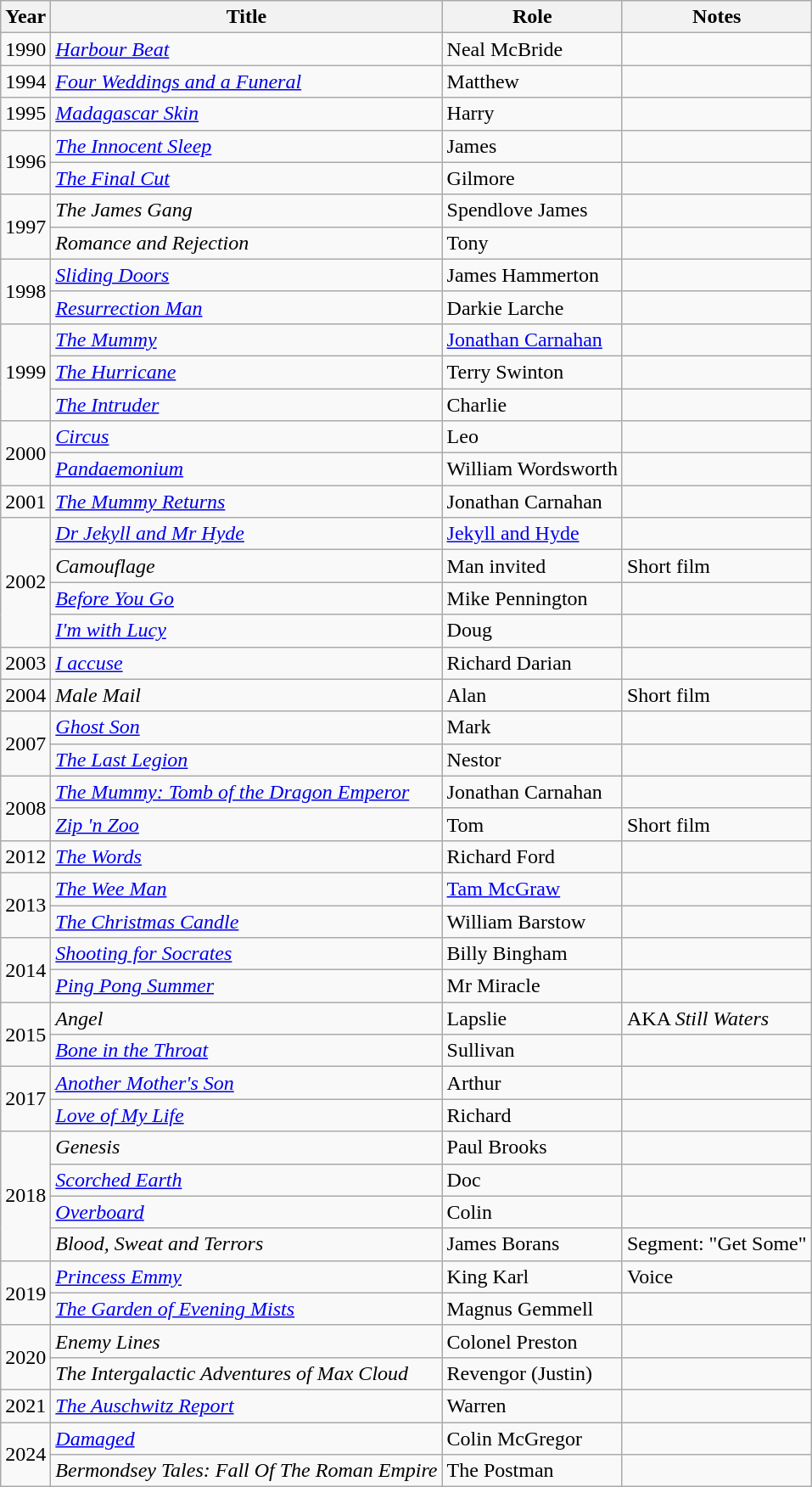<table class="wikitable sortable">
<tr>
<th>Year</th>
<th>Title</th>
<th>Role</th>
<th class="unsortable">Notes</th>
</tr>
<tr>
<td>1990</td>
<td><em><a href='#'>Harbour Beat</a></em></td>
<td>Neal McBride</td>
<td></td>
</tr>
<tr>
<td>1994</td>
<td><em><a href='#'>Four Weddings and a Funeral</a></em></td>
<td>Matthew</td>
<td></td>
</tr>
<tr>
<td>1995</td>
<td><em><a href='#'>Madagascar Skin</a></em></td>
<td>Harry</td>
<td></td>
</tr>
<tr>
<td rowspan="2">1996</td>
<td data-sort-value="Innocent Sleep, The"><em><a href='#'>The Innocent Sleep</a></em></td>
<td>James</td>
<td></td>
</tr>
<tr>
<td data-sort-value="Final Cut, The"><em><a href='#'>The Final Cut</a></em></td>
<td>Gilmore</td>
<td></td>
</tr>
<tr>
<td rowspan="2">1997</td>
<td data-sort-value="James Gang, The"><em>The James Gang</em></td>
<td>Spendlove James</td>
<td></td>
</tr>
<tr>
<td><em>Romance and Rejection</em></td>
<td>Tony</td>
<td></td>
</tr>
<tr>
<td rowspan="2">1998</td>
<td><em><a href='#'>Sliding Doors</a></em></td>
<td>James Hammerton</td>
<td></td>
</tr>
<tr>
<td><em><a href='#'>Resurrection Man</a></em></td>
<td>Darkie Larche</td>
<td></td>
</tr>
<tr>
<td rowspan="3">1999</td>
<td data-sort-value="Mummy, The"><em><a href='#'>The Mummy</a></em></td>
<td><a href='#'>Jonathan Carnahan</a></td>
<td></td>
</tr>
<tr>
<td data-sort-value="Hurricane, The"><em><a href='#'>The Hurricane</a></em></td>
<td>Terry Swinton</td>
<td></td>
</tr>
<tr>
<td data-sort-value="Intruder, The"><em><a href='#'>The Intruder</a></em></td>
<td>Charlie</td>
<td></td>
</tr>
<tr>
<td rowspan="2">2000</td>
<td><em><a href='#'>Circus</a></em></td>
<td>Leo</td>
<td></td>
</tr>
<tr>
<td><em><a href='#'>Pandaemonium</a></em></td>
<td>William Wordsworth</td>
<td></td>
</tr>
<tr>
<td>2001</td>
<td data-sort-value="Mummy Returns, The"><em><a href='#'>The Mummy Returns</a></em></td>
<td>Jonathan Carnahan</td>
<td></td>
</tr>
<tr>
<td rowspan="4">2002</td>
<td><em><a href='#'>Dr Jekyll and Mr Hyde</a></em></td>
<td><a href='#'>Jekyll and Hyde</a></td>
<td></td>
</tr>
<tr>
<td><em>Camouflage</em></td>
<td>Man invited</td>
<td>Short film</td>
</tr>
<tr>
<td><em><a href='#'>Before You Go</a></em></td>
<td>Mike Pennington</td>
<td></td>
</tr>
<tr>
<td><em><a href='#'>I'm with Lucy</a></em></td>
<td>Doug</td>
<td></td>
</tr>
<tr>
<td>2003</td>
<td><em><a href='#'>I accuse</a></em></td>
<td>Richard Darian</td>
<td></td>
</tr>
<tr>
<td>2004</td>
<td><em>Male Mail</em></td>
<td>Alan</td>
<td>Short film</td>
</tr>
<tr>
<td rowspan="2">2007</td>
<td><em><a href='#'>Ghost Son</a></em></td>
<td>Mark</td>
<td></td>
</tr>
<tr>
<td data-sort-value="Last Legion, The"><em><a href='#'>The Last Legion</a></em></td>
<td>Nestor</td>
<td></td>
</tr>
<tr>
<td rowspan="2">2008</td>
<td data-sort-value="Mummy: Tomb of the Dragon Emperor, The"><em><a href='#'>The Mummy: Tomb of the Dragon Emperor</a></em></td>
<td>Jonathan Carnahan</td>
<td></td>
</tr>
<tr>
<td><em><a href='#'>Zip 'n Zoo</a></em></td>
<td>Tom</td>
<td>Short film</td>
</tr>
<tr>
<td>2012</td>
<td data-sort-value="Words, The"><em><a href='#'>The Words</a></em></td>
<td>Richard Ford</td>
<td></td>
</tr>
<tr>
<td rowspan="2">2013</td>
<td data-sort-value="Wee Man, The"><em><a href='#'>The Wee Man</a></em></td>
<td><a href='#'>Tam McGraw</a></td>
<td></td>
</tr>
<tr>
<td data-sort-value="Christmas Candle, The"><em><a href='#'>The Christmas Candle</a></em></td>
<td>William Barstow</td>
<td></td>
</tr>
<tr>
<td rowspan="2">2014</td>
<td><em><a href='#'>Shooting for Socrates</a></em></td>
<td>Billy Bingham</td>
<td></td>
</tr>
<tr>
<td><em><a href='#'>Ping Pong Summer</a></em></td>
<td>Mr Miracle</td>
<td></td>
</tr>
<tr>
<td rowspan="2">2015</td>
<td><em>Angel</em></td>
<td>Lapslie</td>
<td>AKA <em>Still Waters</em></td>
</tr>
<tr>
<td><em><a href='#'>Bone in the Throat</a></em></td>
<td>Sullivan</td>
<td></td>
</tr>
<tr>
<td rowspan="2">2017</td>
<td><em><a href='#'>Another Mother's Son</a></em></td>
<td>Arthur</td>
<td></td>
</tr>
<tr>
<td><em><a href='#'>Love of My Life</a></em></td>
<td>Richard</td>
<td></td>
</tr>
<tr>
<td rowspan="4">2018</td>
<td><em>Genesis</em></td>
<td>Paul Brooks</td>
<td></td>
</tr>
<tr>
<td><em><a href='#'>Scorched Earth</a></em></td>
<td>Doc</td>
<td></td>
</tr>
<tr>
<td><em><a href='#'>Overboard</a></em></td>
<td>Colin</td>
<td></td>
</tr>
<tr>
<td><em>Blood, Sweat and Terrors</em></td>
<td>James Borans</td>
<td>Segment: "Get Some"</td>
</tr>
<tr>
<td rowspan="2">2019</td>
<td><em><a href='#'>Princess Emmy</a></em></td>
<td>King Karl</td>
<td>Voice</td>
</tr>
<tr>
<td data-sort-value="Garden of Evening Mists, The"><em><a href='#'>The Garden of Evening Mists</a></em></td>
<td>Magnus Gemmell</td>
<td></td>
</tr>
<tr>
<td rowspan="2">2020</td>
<td><em>Enemy Lines</em></td>
<td>Colonel Preston</td>
<td></td>
</tr>
<tr>
<td data-sort-value="Intergalactic Adventures of Max Cloud, The"><em>The Intergalactic Adventures of Max Cloud</em></td>
<td>Revengor (Justin)</td>
<td></td>
</tr>
<tr>
<td>2021</td>
<td data-sort-value="Auschwitz Report, The"><em><a href='#'>The Auschwitz Report</a></em></td>
<td>Warren</td>
<td></td>
</tr>
<tr>
<td rowspan="2">2024</td>
<td><em><a href='#'>Damaged</a></em></td>
<td>Colin McGregor</td>
<td></td>
</tr>
<tr>
<td><em>Bermondsey Tales: Fall Of The Roman Empire</em></td>
<td>The Postman</td>
<td></td>
</tr>
</table>
